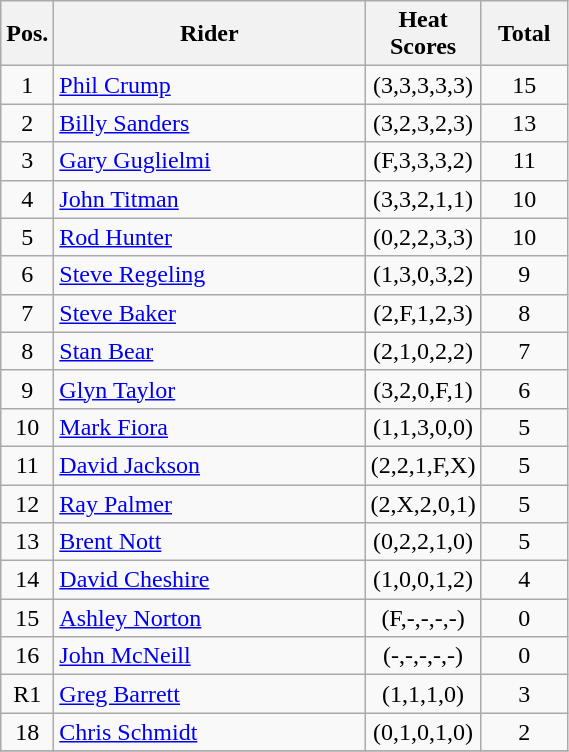<table class=wikitable>
<tr>
<th width=25px>Pos.</th>
<th width=200px>Rider</th>
<th width=70px>Heat Scores</th>
<th width=50px>Total</th>
</tr>
<tr align=center >
<td>1</td>
<td align=left><a href='#'>Phil Crump</a></td>
<td>(3,3,3,3,3)</td>
<td>15</td>
</tr>
<tr align=center >
<td>2</td>
<td align=left><a href='#'>Billy Sanders</a></td>
<td>(3,2,3,2,3)</td>
<td>13</td>
</tr>
<tr align=center >
<td>3</td>
<td align=left><a href='#'>Gary Guglielmi</a></td>
<td>(F,3,3,3,2)</td>
<td>11</td>
</tr>
<tr align=center>
<td>4</td>
<td align=left><a href='#'>John Titman</a></td>
<td>(3,3,2,1,1)</td>
<td>10</td>
</tr>
<tr align=center>
<td>5</td>
<td align=left><a href='#'>Rod Hunter</a></td>
<td>(0,2,2,3,3)</td>
<td>10</td>
</tr>
<tr align=center>
<td>6</td>
<td align=left><a href='#'>Steve Regeling</a></td>
<td>(1,3,0,3,2)</td>
<td>9</td>
</tr>
<tr align=center>
<td>7</td>
<td align=left><a href='#'>Steve Baker</a></td>
<td>(2,F,1,2,3)</td>
<td>8</td>
</tr>
<tr align=center>
<td>8</td>
<td align=left><a href='#'>Stan Bear</a></td>
<td>(2,1,0,2,2)</td>
<td>7</td>
</tr>
<tr align=center>
<td>9</td>
<td align=left><a href='#'>Glyn Taylor</a></td>
<td>(3,2,0,F,1)</td>
<td>6</td>
</tr>
<tr align=center>
<td>10</td>
<td align=left><a href='#'>Mark Fiora</a></td>
<td>(1,1,3,0,0)</td>
<td>5</td>
</tr>
<tr align=center>
<td>11</td>
<td align=left><a href='#'>David Jackson</a></td>
<td>(2,2,1,F,X)</td>
<td>5</td>
</tr>
<tr align=center>
<td>12</td>
<td align=left><a href='#'>Ray Palmer</a></td>
<td>(2,X,2,0,1)</td>
<td>5</td>
</tr>
<tr align=center>
<td>13</td>
<td align=left><a href='#'>Brent Nott</a></td>
<td>(0,2,2,1,0)</td>
<td>5</td>
</tr>
<tr align=center>
<td>14</td>
<td align=left><a href='#'>David Cheshire</a></td>
<td>(1,0,0,1,2)</td>
<td>4</td>
</tr>
<tr align=center>
<td>15</td>
<td align=left><a href='#'>Ashley Norton</a></td>
<td>(F,-,-,-,-)</td>
<td>0</td>
</tr>
<tr align=center>
<td>16</td>
<td align=left><a href='#'>John McNeill</a></td>
<td>(-,-,-,-,-)</td>
<td>0</td>
</tr>
<tr align=center>
<td>R1</td>
<td align=left><a href='#'>Greg Barrett</a></td>
<td>(1,1,1,0)</td>
<td>3</td>
</tr>
<tr align=center>
<td>18</td>
<td align=left><a href='#'>Chris Schmidt</a></td>
<td>(0,1,0,1,0)</td>
<td>2</td>
</tr>
<tr align=center>
</tr>
</table>
